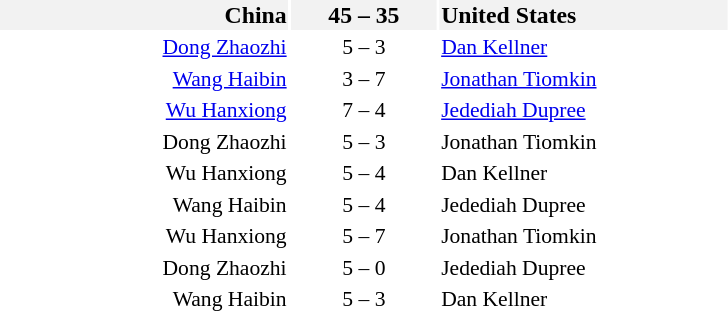<table style="font-size:90%">
<tr style="font-size:110%; background:#f2f2f2">
<td style="width:12em" align=right><strong>China</strong> </td>
<td style="width:6em" align=center><strong>45 – 35</strong></td>
<td style="width:12em"> <strong>United States</strong></td>
</tr>
<tr>
<td align=right><a href='#'>Dong Zhaozhi</a></td>
<td align=center>5 – 3</td>
<td><a href='#'>Dan Kellner</a></td>
</tr>
<tr>
<td align=right><a href='#'>Wang Haibin</a></td>
<td align=center>3 – 7</td>
<td><a href='#'>Jonathan Tiomkin</a></td>
</tr>
<tr>
<td align=right><a href='#'>Wu Hanxiong</a></td>
<td align=center>7 – 4</td>
<td><a href='#'>Jedediah Dupree</a></td>
</tr>
<tr>
<td align=right>Dong Zhaozhi</td>
<td align=center>5 – 3</td>
<td>Jonathan Tiomkin</td>
</tr>
<tr>
<td align=right>Wu Hanxiong</td>
<td align=center>5 – 4</td>
<td>Dan Kellner</td>
</tr>
<tr>
<td align=right>Wang Haibin</td>
<td align=center>5 – 4</td>
<td>Jedediah Dupree</td>
</tr>
<tr>
<td align=right>Wu Hanxiong</td>
<td align=center>5 – 7</td>
<td>Jonathan Tiomkin</td>
</tr>
<tr>
<td align=right>Dong Zhaozhi</td>
<td align=center>5 – 0</td>
<td>Jedediah Dupree</td>
</tr>
<tr>
<td align=right>Wang Haibin</td>
<td align=center>5 – 3</td>
<td>Dan Kellner</td>
</tr>
</table>
